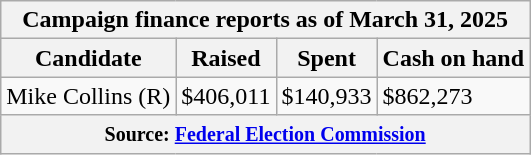<table class="wikitable sortable">
<tr>
<th colspan=4>Campaign finance reports as of March 31, 2025</th>
</tr>
<tr style="text-align:center;">
<th>Candidate</th>
<th>Raised</th>
<th>Spent</th>
<th>Cash on hand</th>
</tr>
<tr>
<td>Mike Collins (R)</td>
<td>$406,011</td>
<td>$140,933</td>
<td>$862,273</td>
</tr>
<tr>
<th colspan="4"><small>Source: <a href='#'>Federal Election Commission</a></small></th>
</tr>
</table>
